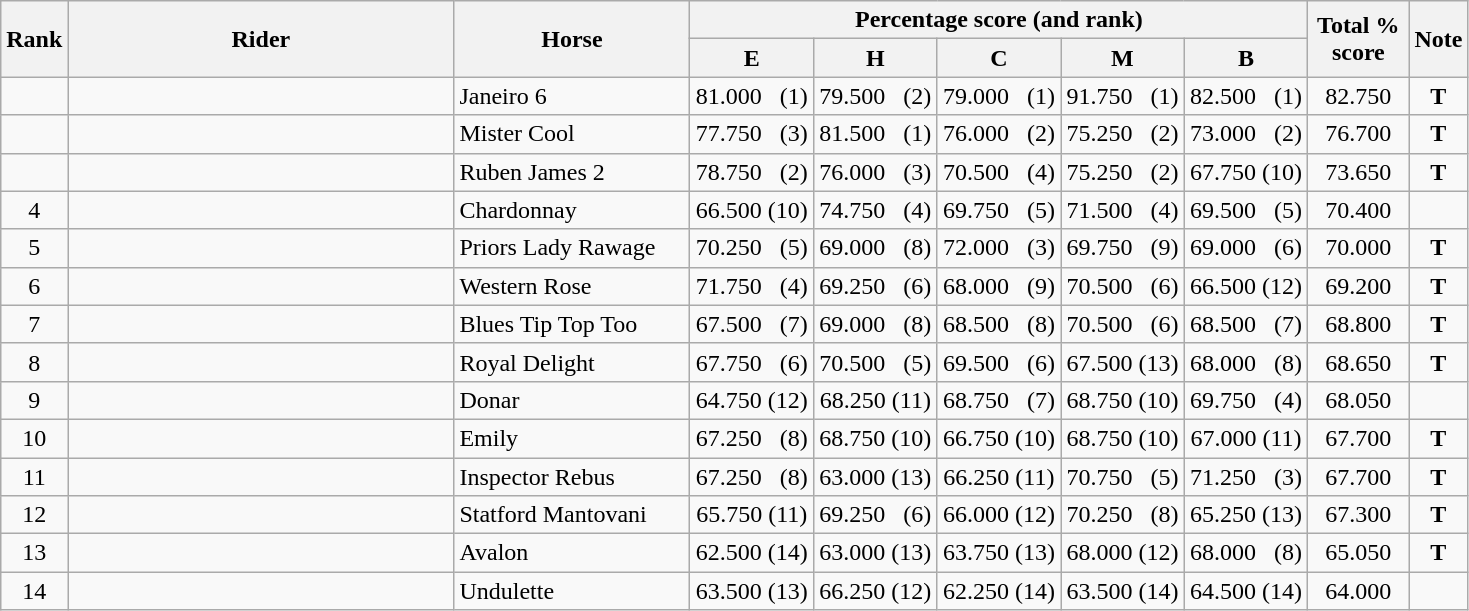<table class="wikitable" style="text-align:center">
<tr>
<th rowspan=2>Rank</th>
<th rowspan=2 width=250>Rider</th>
<th rowspan=2 width=150>Horse</th>
<th colspan=5>Percentage score (and rank)</th>
<th rowspan=2 width=60>Total % score</th>
<th rowspan=2>Note</th>
</tr>
<tr>
<th width=75>E</th>
<th width=75>H</th>
<th width=75>C</th>
<th width=75>M</th>
<th width=75>B</th>
</tr>
<tr>
<td></td>
<td align=left></td>
<td align=left>Janeiro 6</td>
<td>81.000   (1)</td>
<td>79.500   (2)</td>
<td>79.000   (1)</td>
<td>91.750   (1)</td>
<td>82.500   (1)</td>
<td>82.750</td>
<td><strong>T</strong></td>
</tr>
<tr>
<td></td>
<td align=left></td>
<td align=left>Mister Cool</td>
<td>77.750   (3)</td>
<td>81.500   (1)</td>
<td>76.000   (2)</td>
<td>75.250   (2)</td>
<td>73.000   (2)</td>
<td>76.700</td>
<td><strong>T</strong></td>
</tr>
<tr>
<td></td>
<td align=left></td>
<td align=left>Ruben James 2</td>
<td>78.750   (2)</td>
<td>76.000   (3)</td>
<td>70.500   (4)</td>
<td>75.250   (2)</td>
<td>67.750 (10)</td>
<td>73.650</td>
<td><strong>T</strong></td>
</tr>
<tr>
<td>4</td>
<td align=left></td>
<td align=left>Chardonnay</td>
<td>66.500 (10)</td>
<td>74.750   (4)</td>
<td>69.750   (5)</td>
<td>71.500   (4)</td>
<td>69.500   (5)</td>
<td>70.400</td>
<td></td>
</tr>
<tr>
<td>5</td>
<td align=left></td>
<td align=left>Priors Lady Rawage</td>
<td>70.250   (5)</td>
<td>69.000   (8)</td>
<td>72.000   (3)</td>
<td>69.750   (9)</td>
<td>69.000   (6)</td>
<td>70.000</td>
<td><strong>T</strong></td>
</tr>
<tr>
<td>6</td>
<td align=left></td>
<td align=left>Western Rose</td>
<td>71.750   (4)</td>
<td>69.250   (6)</td>
<td>68.000   (9)</td>
<td>70.500   (6)</td>
<td>66.500 (12)</td>
<td>69.200</td>
<td><strong>T</strong></td>
</tr>
<tr>
<td>7</td>
<td align=left></td>
<td align=left>Blues Tip Top Too</td>
<td>67.500   (7)</td>
<td>69.000   (8)</td>
<td>68.500   (8)</td>
<td>70.500   (6)</td>
<td>68.500   (7)</td>
<td>68.800</td>
<td><strong>T</strong></td>
</tr>
<tr>
<td>8</td>
<td align=left></td>
<td align=left>Royal Delight</td>
<td>67.750   (6)</td>
<td>70.500   (5)</td>
<td>69.500   (6)</td>
<td>67.500 (13)</td>
<td>68.000   (8)</td>
<td>68.650</td>
<td><strong>T</strong></td>
</tr>
<tr>
<td>9</td>
<td align=left></td>
<td align=left>Donar</td>
<td>64.750 (12)</td>
<td>68.250 (11)</td>
<td>68.750   (7)</td>
<td>68.750 (10)</td>
<td>69.750   (4)</td>
<td>68.050</td>
<td></td>
</tr>
<tr>
<td>10</td>
<td align=left></td>
<td align=left>Emily</td>
<td>67.250   (8)</td>
<td>68.750 (10)</td>
<td>66.750 (10)</td>
<td>68.750 (10)</td>
<td>67.000 (11)</td>
<td>67.700</td>
<td><strong>T</strong></td>
</tr>
<tr>
<td>11</td>
<td align=left></td>
<td align=left>Inspector Rebus</td>
<td>67.250   (8)</td>
<td>63.000 (13)</td>
<td>66.250 (11)</td>
<td>70.750   (5)</td>
<td>71.250   (3)</td>
<td>67.700</td>
<td><strong>T</strong></td>
</tr>
<tr>
<td>12</td>
<td align=left></td>
<td align=left>Statford Mantovani</td>
<td>65.750 (11)</td>
<td>69.250   (6)</td>
<td>66.000 (12)</td>
<td>70.250   (8)</td>
<td>65.250 (13)</td>
<td>67.300</td>
<td><strong>T</strong></td>
</tr>
<tr>
<td>13</td>
<td align=left></td>
<td align=left>Avalon</td>
<td>62.500 (14)</td>
<td>63.000 (13)</td>
<td>63.750 (13)</td>
<td>68.000 (12)</td>
<td>68.000   (8)</td>
<td>65.050</td>
<td><strong>T</strong></td>
</tr>
<tr>
<td>14</td>
<td align=left></td>
<td align=left>Undulette</td>
<td>63.500 (13)</td>
<td>66.250 (12)</td>
<td>62.250 (14)</td>
<td>63.500 (14)</td>
<td>64.500 (14)</td>
<td>64.000</td>
</tr>
</table>
